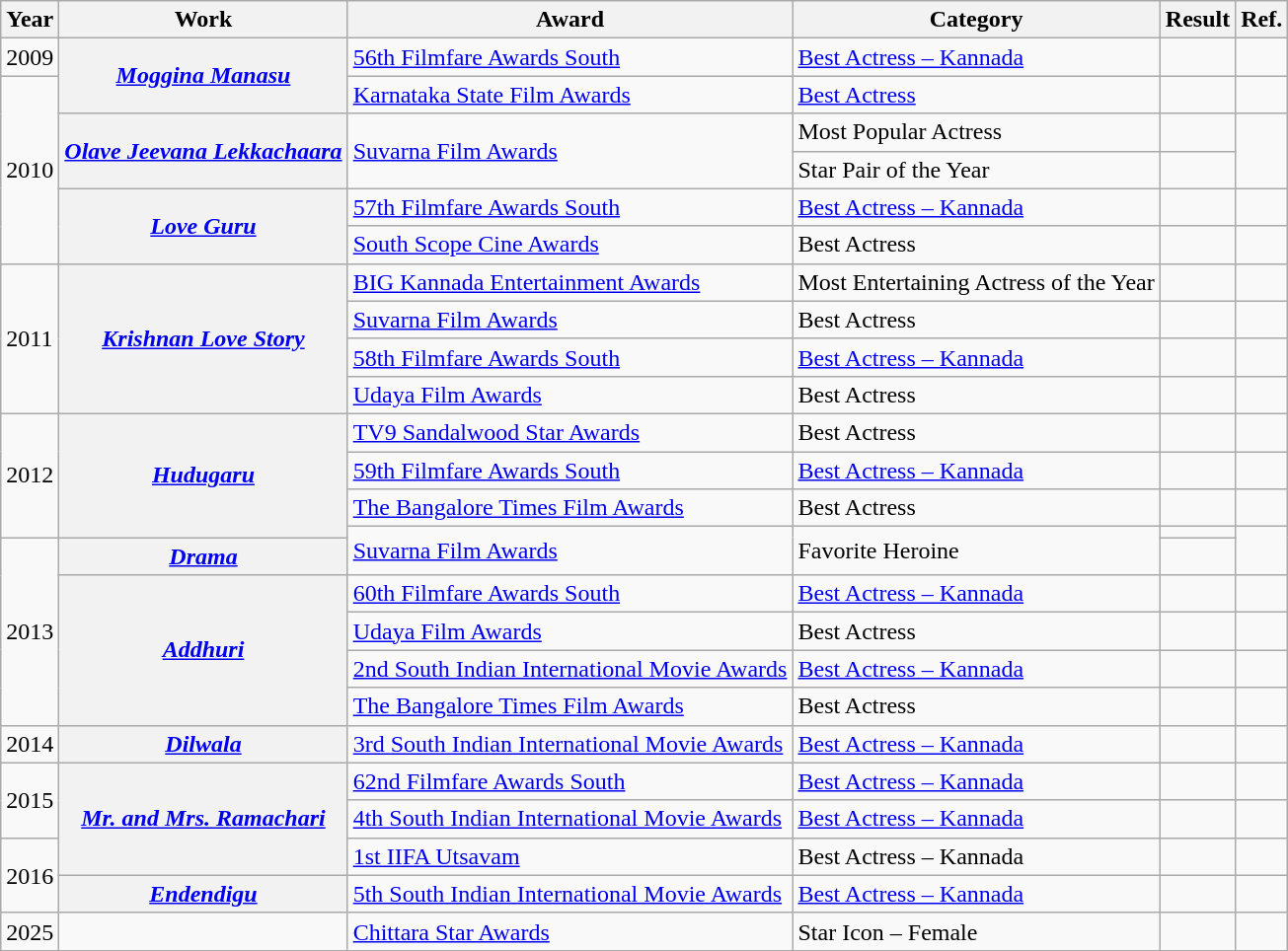<table class="wikitable plainrowheaders">
<tr>
<th scope="col">Year</th>
<th scope="col">Work</th>
<th scope="col">Award</th>
<th scope="col">Category</th>
<th scope="col">Result</th>
<th scope="col">Ref.</th>
</tr>
<tr>
<td>2009</td>
<th scope="row" rowspan="2"><em><a href='#'>Moggina Manasu</a></em></th>
<td><a href='#'>56th Filmfare Awards South</a></td>
<td><a href='#'>Best Actress – Kannada</a></td>
<td></td>
<td></td>
</tr>
<tr>
<td rowspan="5">2010</td>
<td><a href='#'>Karnataka State Film Awards</a></td>
<td><a href='#'>Best Actress</a></td>
<td></td>
<td></td>
</tr>
<tr>
<th scope="row" rowspan="2"><em><a href='#'>Olave Jeevana Lekkachaara</a></em></th>
<td rowspan="2"><a href='#'>Suvarna Film Awards</a></td>
<td>Most Popular Actress</td>
<td></td>
<td rowspan="2"></td>
</tr>
<tr>
<td>Star Pair of the Year</td>
<td></td>
</tr>
<tr>
<th scope="row" rowspan="2"><em><a href='#'>Love Guru</a></em></th>
<td><a href='#'>57th Filmfare Awards South</a></td>
<td><a href='#'>Best Actress – Kannada</a></td>
<td></td>
<td></td>
</tr>
<tr>
<td><a href='#'>South Scope Cine Awards</a></td>
<td>Best Actress</td>
<td></td>
<td></td>
</tr>
<tr>
<td rowspan="4">2011</td>
<th scope="row" rowspan="4"><em><a href='#'>Krishnan Love Story</a></em></th>
<td><a href='#'>BIG Kannada Entertainment Awards</a></td>
<td>Most Entertaining Actress of the Year</td>
<td></td>
<td></td>
</tr>
<tr>
<td><a href='#'>Suvarna Film Awards</a></td>
<td>Best Actress</td>
<td></td>
<td></td>
</tr>
<tr>
<td><a href='#'>58th Filmfare Awards South</a></td>
<td><a href='#'>Best Actress – Kannada</a></td>
<td></td>
<td></td>
</tr>
<tr>
<td><a href='#'>Udaya Film Awards</a></td>
<td>Best Actress</td>
<td></td>
<td></td>
</tr>
<tr>
<td rowspan="4">2012</td>
<th scope="row" rowspan="4"><em><a href='#'>Hudugaru</a></em></th>
<td><a href='#'>TV9 Sandalwood Star Awards</a></td>
<td>Best Actress</td>
<td></td>
<td></td>
</tr>
<tr>
<td><a href='#'>59th Filmfare Awards South</a></td>
<td><a href='#'>Best Actress – Kannada</a></td>
<td></td>
<td></td>
</tr>
<tr>
<td><a href='#'>The Bangalore Times Film Awards</a></td>
<td>Best Actress</td>
<td></td>
<td></td>
</tr>
<tr>
<td rowspan="2"><a href='#'>Suvarna Film Awards</a></td>
<td rowspan="2">Favorite Heroine</td>
<td></td>
<td rowspan="2"></td>
</tr>
<tr>
<td rowspan="5">2013</td>
<th scope="row"><em><a href='#'>Drama</a></em></th>
<td></td>
</tr>
<tr>
<th scope="row" rowspan="4"><em><a href='#'>Addhuri</a></em></th>
<td><a href='#'>60th Filmfare Awards South</a></td>
<td><a href='#'>Best Actress – Kannada</a></td>
<td></td>
<td></td>
</tr>
<tr>
<td><a href='#'>Udaya Film Awards</a></td>
<td>Best Actress</td>
<td></td>
<td></td>
</tr>
<tr>
<td><a href='#'>2nd South Indian International Movie Awards</a></td>
<td><a href='#'>Best Actress – Kannada</a></td>
<td></td>
<td></td>
</tr>
<tr>
<td><a href='#'>The Bangalore Times Film Awards</a></td>
<td>Best Actress</td>
<td></td>
<td></td>
</tr>
<tr>
<td>2014</td>
<th scope="row"><em><a href='#'>Dilwala</a></em></th>
<td><a href='#'>3rd South Indian International Movie Awards</a></td>
<td><a href='#'>Best Actress – Kannada</a></td>
<td></td>
<td></td>
</tr>
<tr>
<td rowspan="2">2015</td>
<th scope="row" rowspan="3"><em><a href='#'>Mr. and Mrs. Ramachari</a></em></th>
<td><a href='#'>62nd Filmfare Awards South</a></td>
<td><a href='#'>Best Actress – Kannada</a></td>
<td></td>
<td></td>
</tr>
<tr>
<td><a href='#'>4th South Indian International Movie Awards</a></td>
<td><a href='#'>Best Actress – Kannada</a></td>
<td></td>
<td></td>
</tr>
<tr>
<td rowspan="2">2016</td>
<td><a href='#'>1st IIFA Utsavam</a></td>
<td>Best Actress – Kannada</td>
<td></td>
<td></td>
</tr>
<tr>
<th scope="row"><em><a href='#'>Endendigu</a></em></th>
<td><a href='#'>5th South Indian International Movie Awards</a></td>
<td><a href='#'>Best Actress – Kannada</a></td>
<td></td>
<td></td>
</tr>
<tr>
<td>2025</td>
<td></td>
<td><a href='#'>Chittara Star Awards</a></td>
<td>Star Icon – Female</td>
<td></td>
<td></td>
</tr>
</table>
